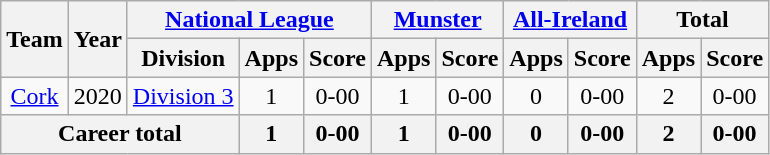<table class="wikitable" style="text-align:center">
<tr>
<th rowspan="2">Team</th>
<th rowspan="2">Year</th>
<th colspan="3"><a href='#'>National League</a></th>
<th colspan="2"><a href='#'>Munster</a></th>
<th colspan="2"><a href='#'>All-Ireland</a></th>
<th colspan="2">Total</th>
</tr>
<tr>
<th>Division</th>
<th>Apps</th>
<th>Score</th>
<th>Apps</th>
<th>Score</th>
<th>Apps</th>
<th>Score</th>
<th>Apps</th>
<th>Score</th>
</tr>
<tr>
<td rowspan="1"><a href='#'>Cork</a></td>
<td>2020</td>
<td rowspan="1"><a href='#'>Division 3</a></td>
<td>1</td>
<td>0-00</td>
<td>1</td>
<td>0-00</td>
<td>0</td>
<td>0-00</td>
<td>2</td>
<td>0-00</td>
</tr>
<tr>
<th colspan="3">Career total</th>
<th>1</th>
<th>0-00</th>
<th>1</th>
<th>0-00</th>
<th>0</th>
<th>0-00</th>
<th>2</th>
<th>0-00</th>
</tr>
</table>
